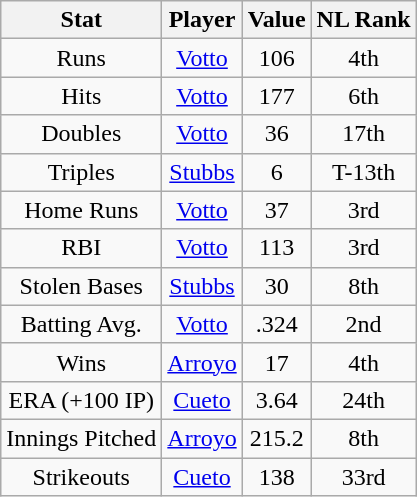<table class="wikitable" style="text-align:center;">
<tr>
<th>Stat</th>
<th>Player</th>
<th>Value</th>
<th>NL Rank</th>
</tr>
<tr>
<td>Runs</td>
<td><a href='#'>Votto</a></td>
<td>106</td>
<td>4th</td>
</tr>
<tr>
<td>Hits</td>
<td><a href='#'>Votto</a></td>
<td>177</td>
<td>6th</td>
</tr>
<tr>
<td>Doubles</td>
<td><a href='#'>Votto</a></td>
<td>36</td>
<td>17th</td>
</tr>
<tr>
<td>Triples</td>
<td><a href='#'>Stubbs</a></td>
<td>6</td>
<td>T-13th</td>
</tr>
<tr>
<td>Home Runs</td>
<td><a href='#'>Votto</a></td>
<td>37</td>
<td>3rd</td>
</tr>
<tr>
<td>RBI</td>
<td><a href='#'>Votto</a></td>
<td>113</td>
<td>3rd</td>
</tr>
<tr>
<td>Stolen Bases</td>
<td><a href='#'>Stubbs</a></td>
<td>30</td>
<td>8th</td>
</tr>
<tr>
<td>Batting Avg.</td>
<td><a href='#'>Votto</a></td>
<td>.324</td>
<td>2nd</td>
</tr>
<tr>
<td>Wins</td>
<td><a href='#'>Arroyo</a></td>
<td>17</td>
<td>4th</td>
</tr>
<tr>
<td>ERA (+100 IP)</td>
<td><a href='#'>Cueto</a></td>
<td>3.64</td>
<td>24th</td>
</tr>
<tr>
<td>Innings Pitched</td>
<td><a href='#'>Arroyo</a></td>
<td>215.2</td>
<td>8th</td>
</tr>
<tr>
<td>Strikeouts</td>
<td><a href='#'>Cueto</a></td>
<td>138</td>
<td>33rd</td>
</tr>
</table>
